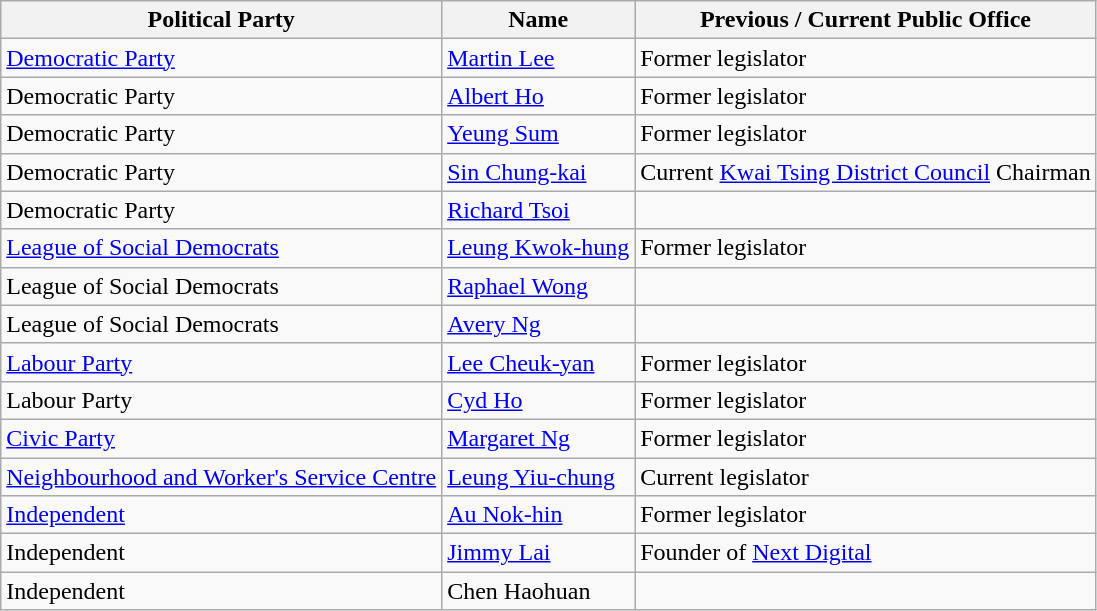<table class="wikitable">
<tr>
<th>Political Party</th>
<th>Name</th>
<th>Previous / Current Public Office</th>
</tr>
<tr>
<td><a href='#'>Democratic Party</a></td>
<td><a href='#'>Martin Lee</a></td>
<td>Former legislator</td>
</tr>
<tr>
<td>Democratic Party</td>
<td><a href='#'>Albert Ho</a></td>
<td>Former legislator</td>
</tr>
<tr>
<td>Democratic Party</td>
<td><a href='#'>Yeung Sum</a></td>
<td>Former legislator</td>
</tr>
<tr>
<td>Democratic Party</td>
<td><a href='#'>Sin Chung-kai</a></td>
<td>Current <a href='#'>Kwai Tsing District Council</a> Chairman</td>
</tr>
<tr>
<td>Democratic Party</td>
<td><a href='#'>Richard Tsoi</a></td>
<td></td>
</tr>
<tr>
<td><a href='#'>League of Social Democrats</a></td>
<td><a href='#'>Leung Kwok-hung</a></td>
<td>Former legislator</td>
</tr>
<tr>
<td>League of Social Democrats</td>
<td><a href='#'>Raphael Wong</a></td>
<td></td>
</tr>
<tr>
<td>League of Social Democrats</td>
<td><a href='#'>Avery Ng</a></td>
<td></td>
</tr>
<tr>
<td><a href='#'>Labour Party</a></td>
<td><a href='#'>Lee Cheuk-yan</a></td>
<td>Former legislator</td>
</tr>
<tr>
<td>Labour Party</td>
<td><a href='#'>Cyd Ho</a></td>
<td>Former legislator</td>
</tr>
<tr>
<td><a href='#'>Civic Party</a></td>
<td><a href='#'>Margaret Ng</a></td>
<td>Former legislator</td>
</tr>
<tr>
<td><a href='#'>Neighbourhood and Worker's Service Centre</a></td>
<td><a href='#'>Leung Yiu-chung</a></td>
<td>Current legislator</td>
</tr>
<tr>
<td><a href='#'>Independent</a></td>
<td><a href='#'>Au Nok-hin</a></td>
<td>Former legislator</td>
</tr>
<tr>
<td>Independent</td>
<td><a href='#'>Jimmy Lai</a></td>
<td>Founder of <a href='#'>Next Digital</a></td>
</tr>
<tr>
<td>Independent</td>
<td>Chen Haohuan</td>
<td></td>
</tr>
</table>
